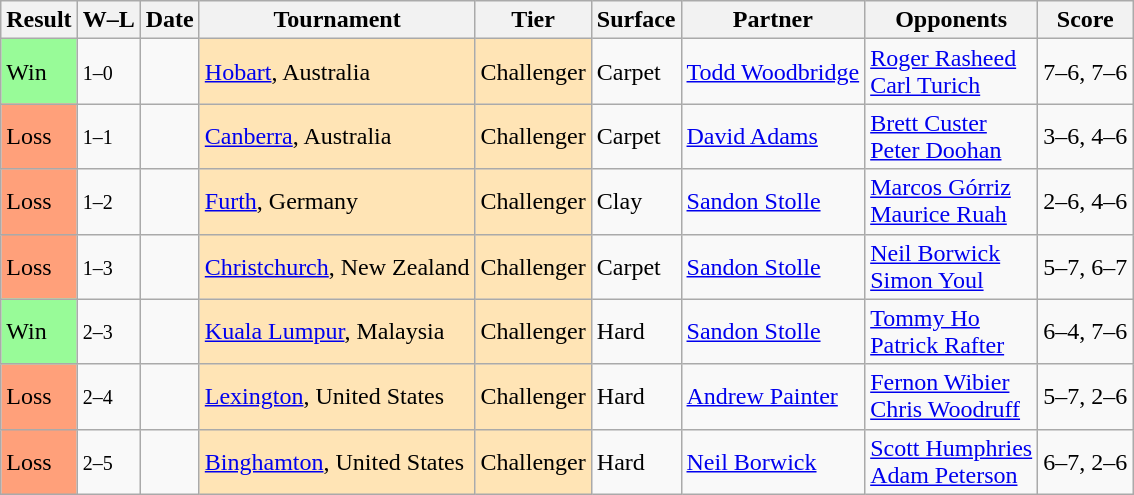<table class="sortable wikitable">
<tr>
<th>Result</th>
<th class="unsortable">W–L</th>
<th>Date</th>
<th>Tournament</th>
<th>Tier</th>
<th>Surface</th>
<th>Partner</th>
<th>Opponents</th>
<th class="unsortable">Score</th>
</tr>
<tr>
<td style="background:#98fb98;">Win</td>
<td><small>1–0</small></td>
<td></td>
<td style="background:moccasin;"><a href='#'>Hobart</a>, Australia</td>
<td style="background:moccasin;">Challenger</td>
<td>Carpet</td>
<td> <a href='#'>Todd Woodbridge</a></td>
<td> <a href='#'>Roger Rasheed</a> <br>  <a href='#'>Carl Turich</a></td>
<td>7–6, 7–6</td>
</tr>
<tr>
<td style="background:#ffa07a;">Loss</td>
<td><small>1–1</small></td>
<td></td>
<td style="background:moccasin;"><a href='#'>Canberra</a>, Australia</td>
<td style="background:moccasin;">Challenger</td>
<td>Carpet</td>
<td> <a href='#'>David Adams</a></td>
<td> <a href='#'>Brett Custer</a> <br>  <a href='#'>Peter Doohan</a></td>
<td>3–6, 4–6</td>
</tr>
<tr>
<td style="background:#ffa07a;">Loss</td>
<td><small>1–2</small></td>
<td></td>
<td style="background:moccasin;"><a href='#'>Furth</a>, Germany</td>
<td style="background:moccasin;">Challenger</td>
<td>Clay</td>
<td> <a href='#'>Sandon Stolle</a></td>
<td> <a href='#'>Marcos Górriz</a> <br>  <a href='#'>Maurice Ruah</a></td>
<td>2–6, 4–6</td>
</tr>
<tr>
<td style="background:#ffa07a;">Loss</td>
<td><small>1–3</small></td>
<td></td>
<td style="background:moccasin;"><a href='#'>Christchurch</a>, New Zealand</td>
<td style="background:moccasin;">Challenger</td>
<td>Carpet</td>
<td> <a href='#'>Sandon Stolle</a></td>
<td> <a href='#'>Neil Borwick</a> <br>  <a href='#'>Simon Youl</a></td>
<td>5–7, 6–7</td>
</tr>
<tr>
<td style="background:#98fb98;">Win</td>
<td><small>2–3</small></td>
<td></td>
<td style="background:moccasin;"><a href='#'>Kuala Lumpur</a>, Malaysia</td>
<td style="background:moccasin;">Challenger</td>
<td>Hard</td>
<td> <a href='#'>Sandon Stolle</a></td>
<td> <a href='#'>Tommy Ho</a> <br>  <a href='#'>Patrick Rafter</a></td>
<td>6–4, 7–6</td>
</tr>
<tr>
<td style="background:#ffa07a;">Loss</td>
<td><small>2–4</small></td>
<td></td>
<td style="background:moccasin;"><a href='#'>Lexington</a>, United States</td>
<td style="background:moccasin;">Challenger</td>
<td>Hard</td>
<td> <a href='#'>Andrew Painter</a></td>
<td> <a href='#'>Fernon Wibier</a> <br>  <a href='#'>Chris Woodruff</a></td>
<td>5–7, 2–6</td>
</tr>
<tr>
<td style="background:#ffa07a;">Loss</td>
<td><small>2–5</small></td>
<td></td>
<td style="background:moccasin;"><a href='#'>Binghamton</a>, United States</td>
<td style="background:moccasin;">Challenger</td>
<td>Hard</td>
<td> <a href='#'>Neil Borwick</a></td>
<td> <a href='#'>Scott Humphries</a> <br>  <a href='#'>Adam Peterson</a></td>
<td>6–7, 2–6</td>
</tr>
</table>
